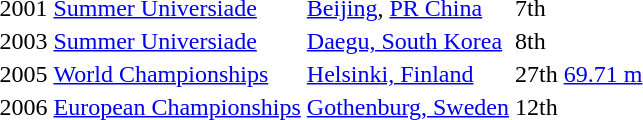<table>
<tr>
<td>2001</td>
<td><a href='#'>Summer Universiade</a></td>
<td><a href='#'>Beijing</a>, <a href='#'>PR China</a></td>
<td>7th</td>
<td></td>
</tr>
<tr>
<td>2003</td>
<td><a href='#'>Summer Universiade</a></td>
<td><a href='#'>Daegu, South Korea</a></td>
<td>8th</td>
<td></td>
</tr>
<tr>
<td>2005</td>
<td><a href='#'>World Championships</a></td>
<td><a href='#'>Helsinki, Finland</a></td>
<td>27th</td>
<td><a href='#'>69.71 m</a></td>
</tr>
<tr>
<td>2006</td>
<td><a href='#'>European Championships</a></td>
<td><a href='#'>Gothenburg, Sweden</a></td>
<td>12th</td>
<td></td>
</tr>
</table>
